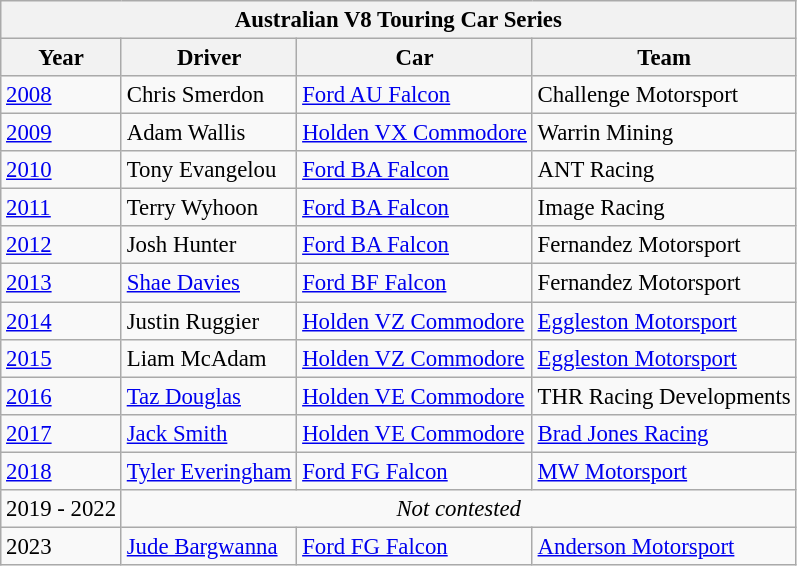<table class="wikitable" style="font-size: 95%">
<tr>
<th colspan=4>Australian V8 Touring Car Series</th>
</tr>
<tr>
<th>Year</th>
<th>Driver</th>
<th>Car</th>
<th>Team</th>
</tr>
<tr>
<td><a href='#'>2008</a></td>
<td>Chris Smerdon</td>
<td><a href='#'>Ford AU Falcon</a></td>
<td>Challenge Motorsport</td>
</tr>
<tr>
<td><a href='#'>2009</a></td>
<td>Adam Wallis</td>
<td><a href='#'>Holden VX Commodore</a></td>
<td>Warrin Mining</td>
</tr>
<tr>
<td><a href='#'>2010</a></td>
<td>Tony Evangelou</td>
<td><a href='#'>Ford BA Falcon</a></td>
<td>ANT Racing</td>
</tr>
<tr>
<td><a href='#'>2011</a></td>
<td>Terry Wyhoon</td>
<td><a href='#'>Ford BA Falcon</a></td>
<td>Image Racing</td>
</tr>
<tr>
<td><a href='#'>2012</a></td>
<td>Josh Hunter</td>
<td><a href='#'>Ford BA Falcon</a></td>
<td>Fernandez Motorsport</td>
</tr>
<tr>
<td><a href='#'>2013</a></td>
<td><a href='#'>Shae Davies</a></td>
<td><a href='#'>Ford BF Falcon</a></td>
<td>Fernandez Motorsport</td>
</tr>
<tr>
<td><a href='#'>2014</a></td>
<td>Justin Ruggier</td>
<td><a href='#'>Holden VZ Commodore</a></td>
<td><a href='#'>Eggleston Motorsport</a></td>
</tr>
<tr>
<td><a href='#'>2015</a></td>
<td>Liam McAdam</td>
<td><a href='#'>Holden VZ Commodore</a></td>
<td><a href='#'>Eggleston Motorsport</a></td>
</tr>
<tr>
<td><a href='#'>2016</a></td>
<td><a href='#'>Taz Douglas</a></td>
<td><a href='#'>Holden VE Commodore</a></td>
<td>THR Racing Developments</td>
</tr>
<tr>
<td><a href='#'>2017</a></td>
<td><a href='#'>Jack Smith</a></td>
<td><a href='#'>Holden VE Commodore</a></td>
<td><a href='#'>Brad Jones Racing</a></td>
</tr>
<tr>
<td><a href='#'>2018</a></td>
<td><a href='#'>Tyler Everingham</a></td>
<td><a href='#'>Ford FG Falcon</a></td>
<td><a href='#'>MW Motorsport</a></td>
</tr>
<tr>
<td>2019 - 2022</td>
<td colspan=3 align="center"><em>Not contested</em></td>
</tr>
<tr>
<td>2023 </td>
<td><a href='#'>Jude Bargwanna</a></td>
<td><a href='#'>Ford FG Falcon</a></td>
<td><a href='#'>Anderson Motorsport</a></td>
</tr>
</table>
